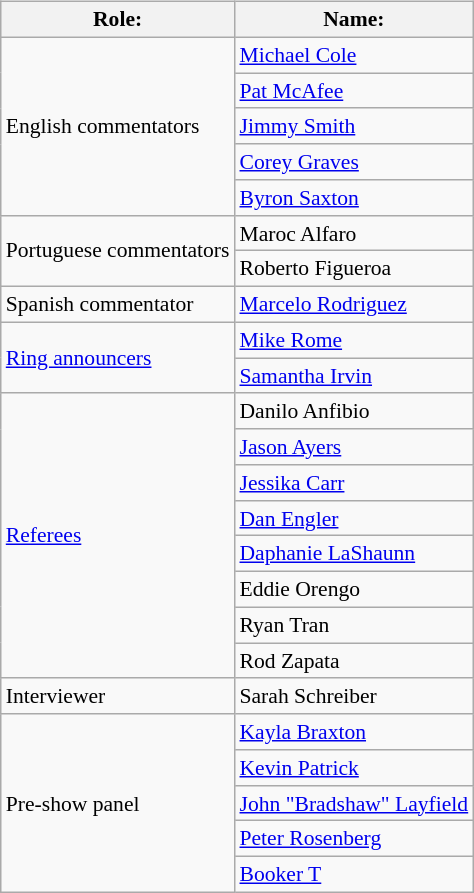<table class=wikitable style="font-size:90%; margin: 0.5em 0 0.5em 1em; float: right; clear: right;">
<tr>
<th>Role:</th>
<th>Name:</th>
</tr>
<tr>
<td rowspan=5>English commentators</td>
<td><a href='#'>Michael Cole</a> </td>
</tr>
<tr>
<td><a href='#'>Pat McAfee</a> </td>
</tr>
<tr>
<td><a href='#'>Jimmy Smith</a> </td>
</tr>
<tr>
<td><a href='#'>Corey Graves</a> </td>
</tr>
<tr>
<td><a href='#'>Byron Saxton</a> </td>
</tr>
<tr>
<td rowspan="2">Portuguese commentators</td>
<td>Maroc Alfaro</td>
</tr>
<tr>
<td>Roberto Figueroa</td>
</tr>
<tr>
<td>Spanish commentator</td>
<td><a href='#'>Marcelo Rodriguez</a></td>
</tr>
<tr>
<td rowspan=2><a href='#'>Ring announcers</a></td>
<td><a href='#'>Mike Rome</a> </td>
</tr>
<tr>
<td><a href='#'>Samantha Irvin</a> </td>
</tr>
<tr>
<td rowspan=8><a href='#'>Referees</a></td>
<td>Danilo Anfibio</td>
</tr>
<tr>
<td><a href='#'>Jason Ayers</a></td>
</tr>
<tr>
<td><a href='#'>Jessika Carr</a></td>
</tr>
<tr>
<td><a href='#'>Dan Engler</a></td>
</tr>
<tr>
<td><a href='#'>Daphanie LaShaunn</a></td>
</tr>
<tr>
<td>Eddie Orengo</td>
</tr>
<tr>
<td>Ryan Tran</td>
</tr>
<tr>
<td>Rod Zapata</td>
</tr>
<tr>
<td>Interviewer</td>
<td>Sarah Schreiber</td>
</tr>
<tr>
<td rowspan="5">Pre-show panel</td>
<td><a href='#'>Kayla Braxton</a></td>
</tr>
<tr>
<td><a href='#'>Kevin Patrick</a></td>
</tr>
<tr>
<td><a href='#'>John "Bradshaw" Layfield</a></td>
</tr>
<tr>
<td><a href='#'>Peter Rosenberg</a></td>
</tr>
<tr>
<td><a href='#'>Booker T</a></td>
</tr>
</table>
